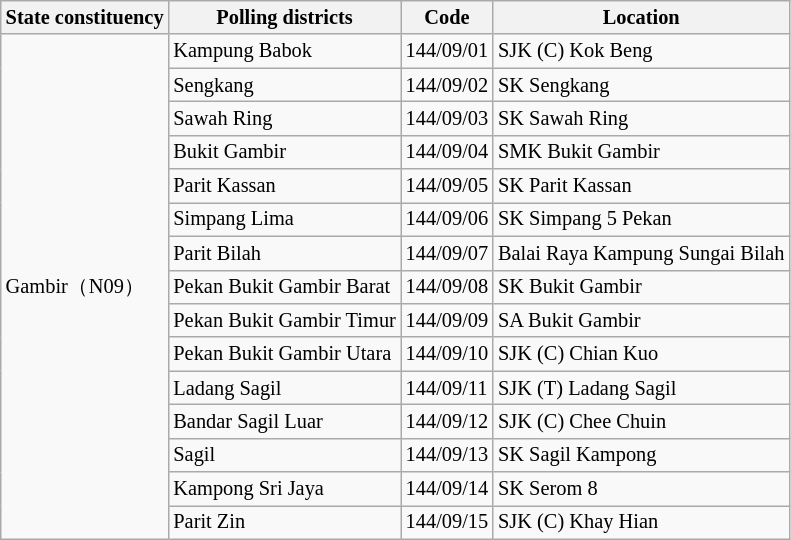<table class="wikitable sortable mw-collapsible" style="white-space:nowrap;font-size:85%">
<tr>
<th>State constituency</th>
<th>Polling districts</th>
<th>Code</th>
<th>Location</th>
</tr>
<tr>
<td rowspan="15">Gambir（N09）</td>
<td>Kampung Babok</td>
<td>144/09/01</td>
<td>SJK (C) Kok Beng</td>
</tr>
<tr>
<td>Sengkang</td>
<td>144/09/02</td>
<td>SK Sengkang</td>
</tr>
<tr>
<td>Sawah Ring</td>
<td>144/09/03</td>
<td>SK Sawah Ring</td>
</tr>
<tr>
<td>Bukit Gambir</td>
<td>144/09/04</td>
<td>SMK Bukit Gambir</td>
</tr>
<tr>
<td>Parit Kassan</td>
<td>144/09/05</td>
<td>SK Parit Kassan</td>
</tr>
<tr>
<td>Simpang Lima</td>
<td>144/09/06</td>
<td>SK Simpang 5 Pekan</td>
</tr>
<tr>
<td>Parit Bilah</td>
<td>144/09/07</td>
<td>Balai Raya Kampung Sungai Bilah</td>
</tr>
<tr>
<td>Pekan Bukit Gambir Barat</td>
<td>144/09/08</td>
<td>SK Bukit Gambir</td>
</tr>
<tr>
<td>Pekan Bukit Gambir Timur</td>
<td>144/09/09</td>
<td>SA Bukit Gambir</td>
</tr>
<tr>
<td>Pekan Bukit Gambir Utara</td>
<td>144/09/10</td>
<td>SJK (C) Chian Kuo</td>
</tr>
<tr>
<td>Ladang Sagil</td>
<td>144/09/11</td>
<td>SJK (T) Ladang Sagil</td>
</tr>
<tr>
<td>Bandar Sagil Luar</td>
<td>144/09/12</td>
<td>SJK (C) Chee Chuin</td>
</tr>
<tr>
<td>Sagil</td>
<td>144/09/13</td>
<td>SK Sagil Kampong</td>
</tr>
<tr>
<td>Kampong Sri Jaya</td>
<td>144/09/14</td>
<td>SK Serom 8</td>
</tr>
<tr>
<td>Parit Zin</td>
<td>144/09/15</td>
<td>SJK (C) Khay Hian</td>
</tr>
</table>
